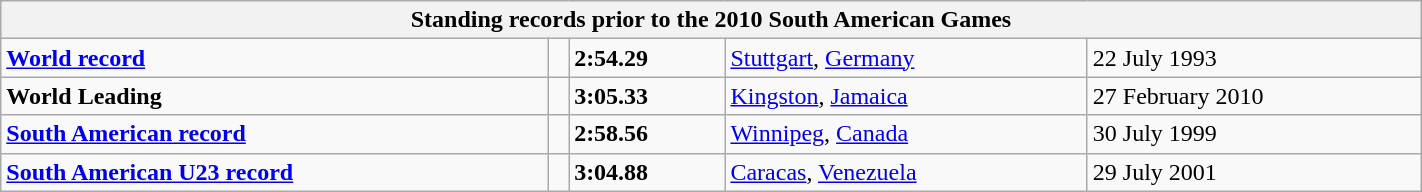<table class="wikitable" width=75%>
<tr>
<th colspan="5">Standing records prior to the 2010 South American Games</th>
</tr>
<tr>
<td><strong><a href='#'>World record</a></strong></td>
<td></td>
<td><strong>2:54.29</strong></td>
<td><a href='#'>Stuttgart</a>, <a href='#'>Germany</a></td>
<td>22 July 1993</td>
</tr>
<tr>
<td><strong>World Leading</strong></td>
<td></td>
<td><strong>3:05.33</strong></td>
<td><a href='#'>Kingston</a>, <a href='#'>Jamaica</a></td>
<td>27 February 2010</td>
</tr>
<tr>
<td><strong><a href='#'>South American record</a></strong></td>
<td></td>
<td><strong>2:58.56</strong></td>
<td><a href='#'>Winnipeg</a>, <a href='#'>Canada</a></td>
<td>30 July 1999</td>
</tr>
<tr>
<td><strong><a href='#'>South American U23 record</a></strong></td>
<td></td>
<td><strong>3:04.88</strong></td>
<td><a href='#'>Caracas</a>, <a href='#'>Venezuela</a></td>
<td>29 July 2001</td>
</tr>
</table>
